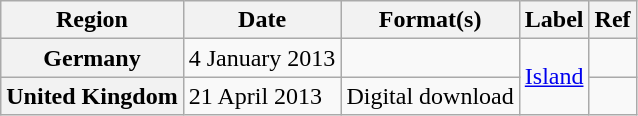<table class="wikitable plainrowheaders">
<tr>
<th scope="col">Region</th>
<th scope="col">Date</th>
<th scope="col">Format(s)</th>
<th scope="col">Label</th>
<th scope="col">Ref</th>
</tr>
<tr>
<th scope="row">Germany</th>
<td>4 January 2013</td>
<td></td>
<td rowspan="2"><a href='#'>Island</a></td>
<td rowspan="1"></td>
</tr>
<tr>
<th scope="row">United Kingdom</th>
<td>21 April 2013</td>
<td>Digital download</td>
<td rowspan="1"></td>
</tr>
</table>
